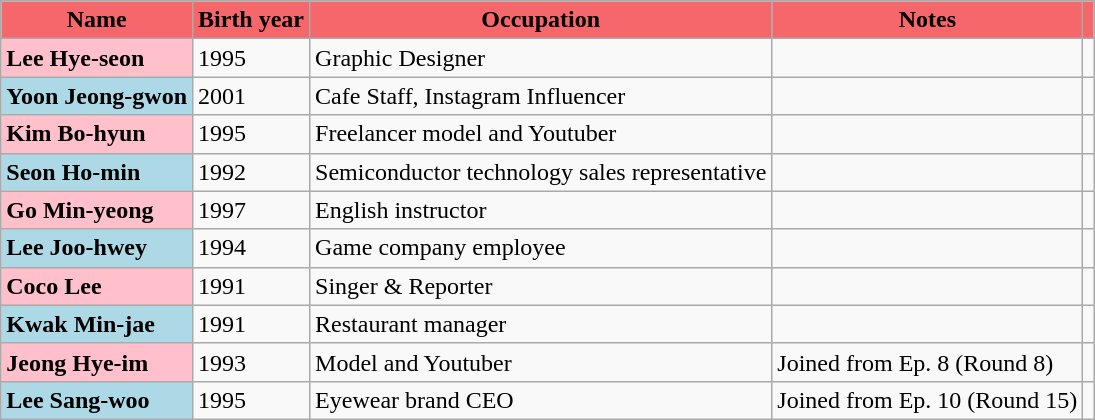<table class="wikitable">
<tr style="background:#F6676C; font-weight:bold; text-align:center">
<td>Name</td>
<td>Birth year</td>
<td>Occupation</td>
<td>Notes</td>
<td></td>
</tr>
<tr>
<td style="background:pink"><strong>Lee Hye-seon</strong></td>
<td>1995</td>
<td>Graphic Designer</td>
<td></td>
<td></td>
</tr>
<tr>
<td style="background:lightblue"><strong>Yoon Jeong-gwon</strong></td>
<td>2001</td>
<td>Cafe Staff, Instagram Influencer</td>
<td></td>
<td></td>
</tr>
<tr>
<td style="background:pink"><strong>Kim Bo-hyun</strong></td>
<td>1995</td>
<td>Freelancer model and Youtuber</td>
<td></td>
<td></td>
</tr>
<tr>
<td style="background:lightblue"><strong>Seon Ho-min</strong></td>
<td>1992</td>
<td>Semiconductor technology sales representative</td>
<td></td>
<td></td>
</tr>
<tr>
<td style="background:pink"><strong>Go Min-yeong</strong></td>
<td>1997</td>
<td>English instructor</td>
<td></td>
<td></td>
</tr>
<tr>
<td style="background:lightblue"><strong>Lee Joo-hwey</strong></td>
<td>1994</td>
<td>Game company employee</td>
<td></td>
<td></td>
</tr>
<tr>
<td style="background:pink"><strong>Coco Lee</strong></td>
<td>1991</td>
<td>Singer & Reporter <br></td>
<td></td>
<td></td>
</tr>
<tr>
<td style="background:lightblue"><strong>Kwak Min-jae</strong></td>
<td>1991</td>
<td>Restaurant manager</td>
<td></td>
<td></td>
</tr>
<tr>
<td style="background:pink"><strong>Jeong Hye-im</strong></td>
<td>1993</td>
<td>Model and Youtuber</td>
<td>Joined from Ep. 8 (Round 8)</td>
<td></td>
</tr>
<tr>
<td style="background:lightblue"><strong>Lee Sang-woo</strong></td>
<td>1995</td>
<td>Eyewear brand CEO</td>
<td>Joined from Ep. 10 (Round 15)</td>
<td></td>
</tr>
</table>
